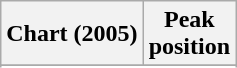<table class="wikitable sortable plainrowheaders" style="text-align:center;">
<tr>
<th align="center">Chart (2005)</th>
<th align="center">Peak<br>position</th>
</tr>
<tr>
</tr>
<tr>
</tr>
<tr>
</tr>
</table>
